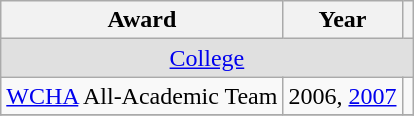<table class="wikitable">
<tr>
<th>Award</th>
<th>Year</th>
<th></th>
</tr>
<tr ALIGN="center" bgcolor="#e0e0e0">
<td colspan="3"><a href='#'>College</a></td>
</tr>
<tr>
<td><a href='#'>WCHA</a> All-Academic Team</td>
<td>2006, <a href='#'>2007</a></td>
<td></td>
</tr>
<tr>
</tr>
</table>
